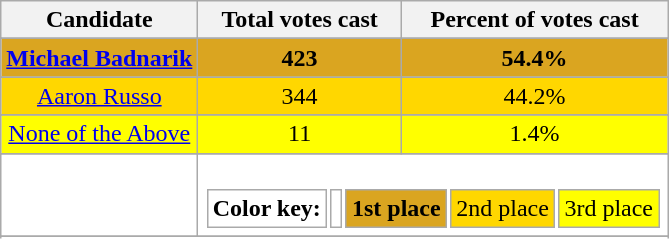<table class="wikitable" style="text-align:center;">
<tr>
<th>Candidate</th>
<th>Total votes cast</th>
<th>Percent of votes cast</th>
</tr>
<tr>
</tr>
<tr bgcolor="Goldenrod">
<td><strong><a href='#'>Michael Badnarik</a></strong></td>
<td bgcolor="Goldenrod"><strong>423</strong></td>
<td><strong>54.4%</strong></td>
</tr>
<tr>
</tr>
<tr bgcolor="Gold">
<td><a href='#'>Aaron Russo</a></td>
<td bgcolor="Gold">344</td>
<td>44.2%</td>
</tr>
<tr>
</tr>
<tr bgcolor="Yellow">
<td><a href='#'>None of the Above</a></td>
<td bgcolor="Yellow">11</td>
<td>1.4%</td>
</tr>
<tr>
</tr>
<tr bgcolor="#FFFFFF">
<td></td>
<td colspan="5"><br><table align="left">
<tr>
<td><strong>Color key:</strong></td>
<td></td>
<td bgcolor="Goldenrod"><strong>1st place</strong></td>
<td bgcolor="Gold">2nd place</td>
<td bgcolor="Yellow">3rd place</td>
</tr>
</table>
</td>
</tr>
<tr>
</tr>
<tr>
</tr>
</table>
